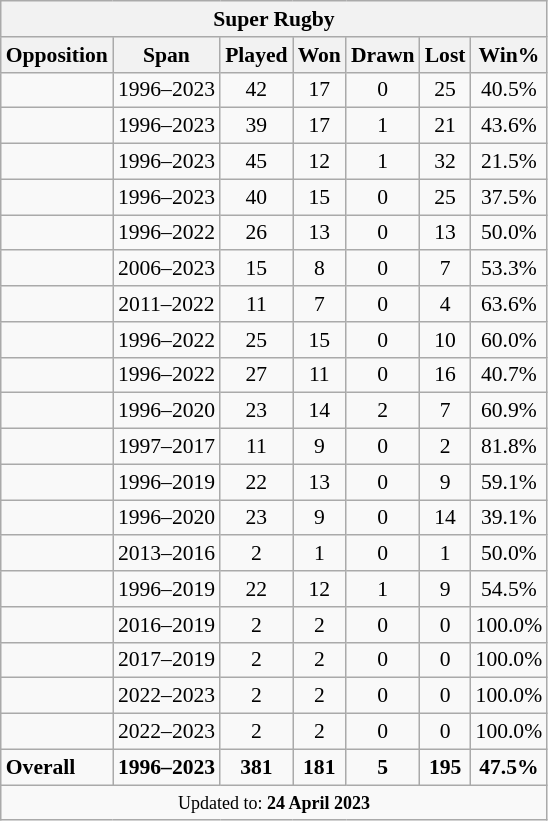<table class="wikitable collapsible sortable" style="text-align:center; font-size:90%; width:10%;">
<tr>
<th colspan=14>Super Rugby</th>
</tr>
<tr>
<th style="width:7%;">Opposition</th>
<th style="width:7%;">Span</th>
<th style="width:5%;">Played</th>
<th style="width:5%;">Won</th>
<th style="width:5%;">Drawn</th>
<th style="width:5%;">Lost</th>
<th style="width:7%;">Win%<br></th>
</tr>
<tr>
<td align=left> </td>
<td nowrap>1996–2023</td>
<td>42</td>
<td>17</td>
<td>0</td>
<td>25</td>
<td>40.5%</td>
</tr>
<tr>
<td align=left> </td>
<td nowrap>1996–2023</td>
<td>39</td>
<td>17</td>
<td>1</td>
<td>21</td>
<td>43.6%</td>
</tr>
<tr>
<td align=left> </td>
<td nowrap>1996–2023</td>
<td>45</td>
<td>12</td>
<td>1</td>
<td>32</td>
<td>21.5%</td>
</tr>
<tr>
<td align=left> </td>
<td nowrap>1996–2023</td>
<td>40</td>
<td>15</td>
<td>0</td>
<td>25</td>
<td>37.5%</td>
</tr>
<tr>
<td align=left> </td>
<td nowrap>1996–2022</td>
<td>26</td>
<td>13</td>
<td>0</td>
<td>13</td>
<td>50.0%</td>
</tr>
<tr>
<td align=left> </td>
<td nowrap>2006–2023</td>
<td>15</td>
<td>8</td>
<td>0</td>
<td>7</td>
<td>53.3%</td>
</tr>
<tr>
<td align=left> </td>
<td nowrap>2011–2022</td>
<td>11</td>
<td>7</td>
<td>0</td>
<td>4</td>
<td>63.6%</td>
</tr>
<tr>
<td align=left> </td>
<td nowrap>1996–2022</td>
<td>25</td>
<td>15</td>
<td>0</td>
<td>10</td>
<td>60.0%</td>
</tr>
<tr>
<td align=left> </td>
<td nowrap>1996–2022</td>
<td>27</td>
<td>11</td>
<td>0</td>
<td>16</td>
<td>40.7%</td>
</tr>
<tr>
<td align=left> </td>
<td nowrap>1996–2020</td>
<td>23</td>
<td>14</td>
<td>2</td>
<td>7</td>
<td>60.9%</td>
</tr>
<tr>
<td align=left> </td>
<td nowrap>1997–2017</td>
<td>11</td>
<td>9</td>
<td>0</td>
<td>2</td>
<td>81.8%</td>
</tr>
<tr>
<td align=left> </td>
<td nowrap>1996–2019</td>
<td>22</td>
<td>13</td>
<td>0</td>
<td>9</td>
<td>59.1%</td>
</tr>
<tr>
<td align=left> </td>
<td nowrap>1996–2020</td>
<td>23</td>
<td>9</td>
<td>0</td>
<td>14</td>
<td>39.1%</td>
</tr>
<tr>
<td align=left></td>
<td nowrap>2013–2016</td>
<td>2</td>
<td>1</td>
<td>0</td>
<td>1</td>
<td>50.0%</td>
</tr>
<tr>
<td align=left> </td>
<td nowrap>1996–2019</td>
<td>22</td>
<td>12</td>
<td>1</td>
<td>9</td>
<td>54.5%</td>
</tr>
<tr>
<td align=left> </td>
<td nowrap>2016–2019</td>
<td>2</td>
<td>2</td>
<td>0</td>
<td>0</td>
<td>100.0%</td>
</tr>
<tr>
<td align=left> </td>
<td nowrap>2017–2019</td>
<td>2</td>
<td>2</td>
<td>0</td>
<td>0</td>
<td>100.0%</td>
</tr>
<tr>
<td align=left> </td>
<td nowrap>2022–2023</td>
<td>2</td>
<td>2</td>
<td>0</td>
<td>0</td>
<td>100.0%</td>
</tr>
<tr>
<td align=left></td>
<td nowrap>2022–2023</td>
<td>2</td>
<td>2</td>
<td>0</td>
<td>0</td>
<td>100.0%</td>
</tr>
<tr>
<td align=left><strong>Overall</strong></td>
<td nowrap><strong>1996–2023</strong></td>
<td><strong>381</strong></td>
<td><strong>181</strong></td>
<td><strong>5</strong></td>
<td><strong>195</strong></td>
<td><strong>47.5%</strong></td>
</tr>
<tr>
<td colspan="100% style="border-bottom:1px transparent; line-height:150%;"><small>Updated to: <strong>24 April 2023</strong></small><br></td>
</tr>
</table>
